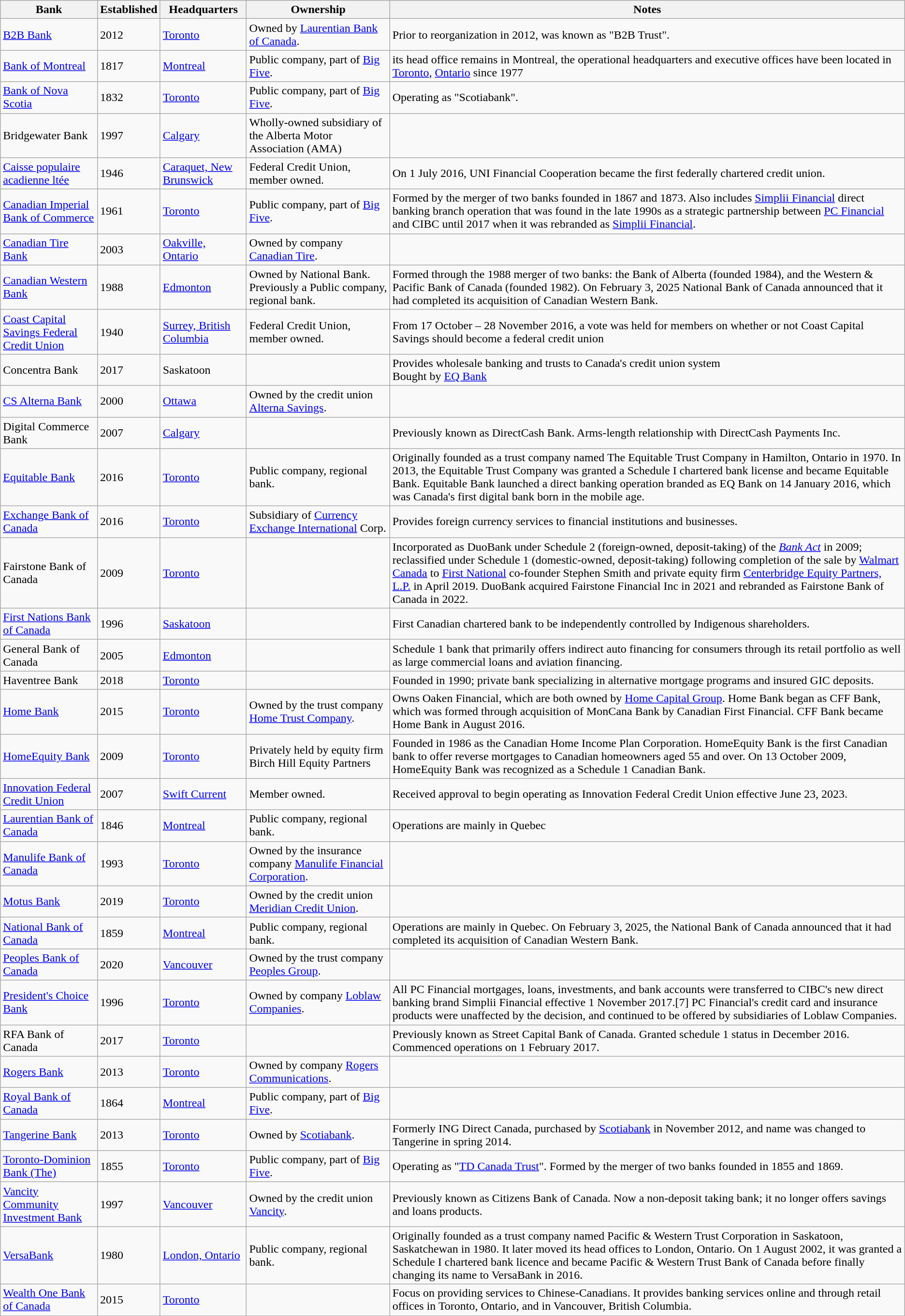<table class="wikitable sortable">
<tr>
<th>Bank</th>
<th>Established</th>
<th>Headquarters</th>
<th>Ownership</th>
<th>Notes</th>
</tr>
<tr>
<td><a href='#'>B2B Bank</a></td>
<td>2012</td>
<td><a href='#'>Toronto</a></td>
<td>Owned by <a href='#'>Laurentian Bank of Canada</a>.</td>
<td>Prior to reorganization in 2012, was known as "B2B Trust".</td>
</tr>
<tr>
<td><a href='#'>Bank of Montreal</a></td>
<td>1817</td>
<td><a href='#'>Montreal</a></td>
<td>Public company, part of <a href='#'>Big Five</a>.</td>
<td>its head office remains in Montreal, the operational headquarters and executive offices have been located in <a href='#'>Toronto</a>, <a href='#'>Ontario</a> since 1977</td>
</tr>
<tr>
<td><a href='#'>Bank of Nova Scotia</a></td>
<td>1832</td>
<td><a href='#'>Toronto</a></td>
<td>Public company, part of <a href='#'>Big Five</a>.</td>
<td>Operating as "Scotiabank".</td>
</tr>
<tr>
<td>Bridgewater Bank</td>
<td>1997</td>
<td><a href='#'>Calgary</a></td>
<td>Wholly-owned subsidiary of the Alberta Motor Association (AMA)</td>
</tr>
<tr>
<td><a href='#'>Caisse populaire acadienne ltée</a></td>
<td>1946</td>
<td><a href='#'>Caraquet, New Brunswick</a></td>
<td>Federal Credit Union, member owned.</td>
<td>On 1 July 2016, UNI Financial Cooperation became the first federally chartered credit union.</td>
</tr>
<tr>
<td><a href='#'>Canadian Imperial Bank of Commerce</a></td>
<td>1961</td>
<td><a href='#'>Toronto</a></td>
<td>Public company, part of <a href='#'>Big Five</a>.</td>
<td>Formed by the merger of two banks founded in 1867 and 1873. Also includes <a href='#'>Simplii Financial</a> direct banking branch operation that was found in the late 1990s as a strategic partnership between <a href='#'>PC Financial</a> and CIBC until 2017 when it was rebranded as <a href='#'>Simplii Financial</a>.</td>
</tr>
<tr>
<td><a href='#'>Canadian Tire Bank</a></td>
<td>2003</td>
<td><a href='#'>Oakville, Ontario</a></td>
<td>Owned by company <a href='#'>Canadian Tire</a>.</td>
<td></td>
</tr>
<tr>
<td><a href='#'>Canadian Western Bank</a></td>
<td>1988</td>
<td><a href='#'>Edmonton</a></td>
<td>Owned by National Bank. Previously a Public company, regional bank.</td>
<td>Formed through the 1988 merger of two banks: the Bank of Alberta (founded 1984), and the Western & Pacific Bank of Canada (founded 1982). On February 3, 2025 National Bank of Canada announced that it had completed its acquisition of Canadian Western Bank.</td>
</tr>
<tr>
<td><a href='#'>Coast Capital Savings Federal Credit Union</a></td>
<td>1940</td>
<td><a href='#'>Surrey, British Columbia</a></td>
<td>Federal Credit Union, member owned.</td>
<td>From 17 October – 28 November 2016, a vote was held for members on whether or not Coast Capital Savings should become a federal credit union</td>
</tr>
<tr>
<td>Concentra Bank</td>
<td>2017</td>
<td>Saskatoon</td>
<td></td>
<td>Provides wholesale banking and trusts to Canada's credit union system <br> Bought by <a href='#'>EQ Bank</a></td>
</tr>
<tr>
<td><a href='#'>CS Alterna Bank</a></td>
<td>2000</td>
<td><a href='#'>Ottawa</a></td>
<td>Owned by the credit union <a href='#'>Alterna Savings</a>.</td>
<td></td>
</tr>
<tr>
<td>Digital Commerce Bank</td>
<td>2007</td>
<td><a href='#'>Calgary</a></td>
<td></td>
<td>Previously known as DirectCash Bank. Arms-length relationship with DirectCash Payments Inc.</td>
</tr>
<tr>
<td><a href='#'>Equitable Bank</a></td>
<td>2016</td>
<td><a href='#'>Toronto</a></td>
<td>Public company, regional bank.</td>
<td>Originally founded as a trust company named The Equitable Trust Company in Hamilton, Ontario in 1970. In 2013, the Equitable Trust Company was granted a Schedule I chartered bank license and became Equitable Bank. Equitable Bank launched a direct banking operation branded as EQ Bank on 14 January 2016, which was Canada's first digital bank born in the mobile age.</td>
</tr>
<tr>
<td><a href='#'>Exchange Bank of Canada</a></td>
<td>2016</td>
<td><a href='#'>Toronto</a></td>
<td>Subsidiary of <a href='#'>Currency Exchange International</a> Corp.</td>
<td>Provides foreign currency services to financial institutions and businesses.</td>
</tr>
<tr>
<td>Fairstone Bank of Canada</td>
<td>2009</td>
<td><a href='#'>Toronto</a></td>
<td></td>
<td>Incorporated as DuoBank under Schedule 2 (foreign-owned, deposit-taking) of the <em><a href='#'>Bank Act</a></em> in 2009; reclassified under Schedule 1 (domestic-owned, deposit-taking) following completion of the sale by <a href='#'>Walmart Canada</a> to <a href='#'>First National</a> co-founder Stephen Smith and private equity firm <a href='#'>Centerbridge Equity Partners, L.P.</a> in April 2019. DuoBank acquired Fairstone Financial Inc in 2021 and rebranded as Fairstone Bank of Canada in 2022.</td>
</tr>
<tr>
<td><a href='#'>First Nations Bank of Canada</a></td>
<td>1996</td>
<td><a href='#'>Saskatoon</a></td>
<td></td>
<td>First Canadian chartered bank to be independently controlled by Indigenous shareholders.</td>
</tr>
<tr>
<td>General Bank of Canada</td>
<td>2005</td>
<td><a href='#'>Edmonton</a></td>
<td></td>
<td>Schedule 1 bank that primarily offers indirect auto financing for consumers through its retail portfolio as well as large commercial loans and aviation financing.</td>
</tr>
<tr>
<td>Haventree Bank</td>
<td>2018</td>
<td><a href='#'>Toronto</a></td>
<td></td>
<td>Founded in 1990; private bank specializing in alternative mortgage programs and insured GIC deposits.</td>
</tr>
<tr>
<td><a href='#'>Home Bank</a></td>
<td>2015</td>
<td><a href='#'>Toronto</a></td>
<td>Owned by the trust company <a href='#'>Home Trust Company</a>.</td>
<td>Owns Oaken Financial, which are both owned by <a href='#'>Home Capital Group</a>. Home Bank began as CFF Bank, which was formed through acquisition of MonCana Bank by Canadian First Financial. CFF Bank became Home Bank in August 2016.</td>
</tr>
<tr>
<td><a href='#'>HomeEquity Bank</a></td>
<td>2009</td>
<td><a href='#'>Toronto</a></td>
<td>Privately held by equity firm Birch Hill Equity Partners</td>
<td>Founded in 1986 as the Canadian Home Income Plan Corporation. HomeEquity Bank is the first Canadian bank to offer reverse mortgages to Canadian homeowners aged 55 and over. On 13 October 2009, HomeEquity Bank was recognized as a Schedule 1 Canadian Bank.</td>
</tr>
<tr>
<td><a href='#'>Innovation Federal Credit Union</a></td>
<td>2007</td>
<td><a href='#'>Swift Current</a></td>
<td>Member owned.</td>
<td>Received approval to begin operating as Innovation Federal Credit Union effective June 23, 2023.</td>
</tr>
<tr>
<td><a href='#'>Laurentian Bank of Canada</a></td>
<td>1846</td>
<td><a href='#'>Montreal</a></td>
<td>Public company, regional bank.</td>
<td>Operations are mainly in Quebec</td>
</tr>
<tr>
<td><a href='#'>Manulife Bank of Canada</a></td>
<td>1993</td>
<td><a href='#'>Toronto</a></td>
<td>Owned by the insurance company <a href='#'>Manulife Financial Corporation</a>.</td>
<td></td>
</tr>
<tr>
<td><a href='#'>Motus Bank</a></td>
<td>2019</td>
<td><a href='#'>Toronto</a></td>
<td>Owned by the credit union <a href='#'>Meridian Credit Union</a>.</td>
<td></td>
</tr>
<tr>
<td><a href='#'>National Bank of Canada</a></td>
<td>1859</td>
<td><a href='#'>Montreal</a></td>
<td>Public company, regional bank.</td>
<td>Operations are mainly in Quebec. On February 3, 2025, the National Bank of Canada announced that it had completed its acquisition of Canadian Western Bank.</td>
</tr>
<tr>
<td><a href='#'>Peoples Bank of Canada</a></td>
<td>2020</td>
<td><a href='#'>Vancouver</a></td>
<td>Owned by the trust company <a href='#'>Peoples Group</a>.</td>
<td></td>
</tr>
<tr>
<td><a href='#'>President's Choice Bank</a></td>
<td>1996</td>
<td><a href='#'>Toronto</a></td>
<td>Owned by company <a href='#'>Loblaw Companies</a>.</td>
<td>All PC Financial mortgages, loans, investments, and bank accounts were transferred to CIBC's new direct banking brand Simplii Financial effective 1 November 2017.[7] PC Financial's credit card and insurance products were unaffected by the decision, and continued to be offered by subsidiaries of Loblaw Companies.</td>
</tr>
<tr>
<td>RFA Bank of Canada</td>
<td>2017</td>
<td><a href='#'>Toronto</a></td>
<td></td>
<td>Previously known as Street Capital Bank of Canada. Granted schedule 1 status in December 2016. Commenced operations on 1 February 2017.</td>
</tr>
<tr>
<td><a href='#'>Rogers Bank</a></td>
<td>2013</td>
<td><a href='#'>Toronto</a></td>
<td>Owned by company <a href='#'>Rogers Communications</a>.</td>
<td></td>
</tr>
<tr>
<td><a href='#'>Royal Bank of Canada</a></td>
<td>1864</td>
<td><a href='#'>Montreal</a></td>
<td>Public company, part of <a href='#'>Big Five</a>.</td>
<td></td>
</tr>
<tr>
<td><a href='#'>Tangerine Bank</a></td>
<td>2013</td>
<td><a href='#'>Toronto</a></td>
<td>Owned by <a href='#'>Scotiabank</a>.</td>
<td>Formerly ING Direct Canada, purchased by <a href='#'>Scotiabank</a> in November 2012, and name was changed to Tangerine in spring 2014.</td>
</tr>
<tr>
<td><a href='#'>Toronto-Dominion Bank (The)</a></td>
<td>1855</td>
<td><a href='#'>Toronto</a></td>
<td>Public company, part of <a href='#'>Big Five</a>.</td>
<td>Operating as "<a href='#'>TD Canada Trust</a>". Formed by the merger of two banks founded in 1855 and 1869.</td>
</tr>
<tr>
<td><a href='#'>Vancity Community Investment Bank</a></td>
<td>1997</td>
<td><a href='#'>Vancouver</a></td>
<td>Owned by the credit union <a href='#'>Vancity</a>.</td>
<td>Previously known as Citizens Bank of Canada. Now a non-deposit taking bank; it no longer offers savings and loans products.</td>
</tr>
<tr>
<td><a href='#'>VersaBank</a></td>
<td>1980</td>
<td><a href='#'>London, Ontario</a></td>
<td>Public company, regional bank.</td>
<td>Originally founded as a trust company named Pacific & Western Trust Corporation in Saskatoon, Saskatchewan in 1980. It later moved its head offices to London, Ontario. On 1 August 2002, it was granted a Schedule I chartered bank licence and became Pacific & Western Trust Bank of Canada before finally changing its name to VersaBank in 2016.</td>
</tr>
<tr>
<td><a href='#'>Wealth One Bank of Canada</a></td>
<td>2015</td>
<td><a href='#'>Toronto</a></td>
<td></td>
<td>Focus on providing services to Chinese-Canadians. It provides banking services online and through retail offices in Toronto, Ontario, and in Vancouver, British Columbia.</td>
</tr>
<tr>
</tr>
</table>
